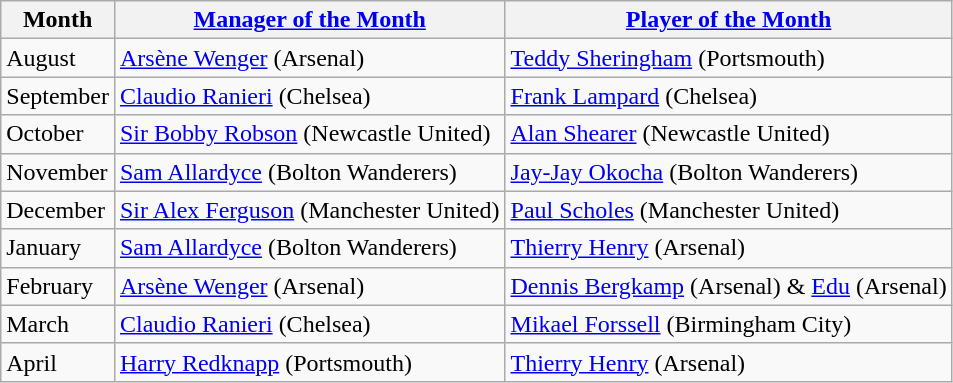<table class="wikitable">
<tr>
<th>Month</th>
<th><a href='#'>Manager of the Month</a></th>
<th><a href='#'>Player of the Month</a></th>
</tr>
<tr>
<td>August</td>
<td><a href='#'>Arsène Wenger</a> (Arsenal)</td>
<td><a href='#'>Teddy Sheringham</a> (Portsmouth)</td>
</tr>
<tr>
<td>September</td>
<td><a href='#'>Claudio Ranieri</a> (Chelsea)</td>
<td><a href='#'>Frank Lampard</a> (Chelsea)</td>
</tr>
<tr>
<td>October</td>
<td><a href='#'>Sir Bobby Robson</a> (Newcastle United)</td>
<td><a href='#'>Alan Shearer</a> (Newcastle United)</td>
</tr>
<tr>
<td>November</td>
<td><a href='#'>Sam Allardyce</a> (Bolton Wanderers)</td>
<td><a href='#'>Jay-Jay Okocha</a> (Bolton Wanderers)</td>
</tr>
<tr>
<td>December</td>
<td><a href='#'>Sir Alex Ferguson</a> (Manchester United)</td>
<td><a href='#'>Paul Scholes</a> (Manchester United)</td>
</tr>
<tr>
<td>January</td>
<td><a href='#'>Sam Allardyce</a> (Bolton Wanderers)</td>
<td><a href='#'>Thierry Henry</a> (Arsenal)</td>
</tr>
<tr>
<td>February</td>
<td><a href='#'>Arsène Wenger</a> (Arsenal)</td>
<td><a href='#'>Dennis Bergkamp</a> (Arsenal) & <a href='#'>Edu</a> (Arsenal)</td>
</tr>
<tr>
<td>March</td>
<td><a href='#'>Claudio Ranieri</a> (Chelsea)</td>
<td><a href='#'>Mikael Forssell</a> (Birmingham City)</td>
</tr>
<tr>
<td>April</td>
<td><a href='#'>Harry Redknapp</a> (Portsmouth)</td>
<td><a href='#'>Thierry Henry</a> (Arsenal)</td>
</tr>
</table>
